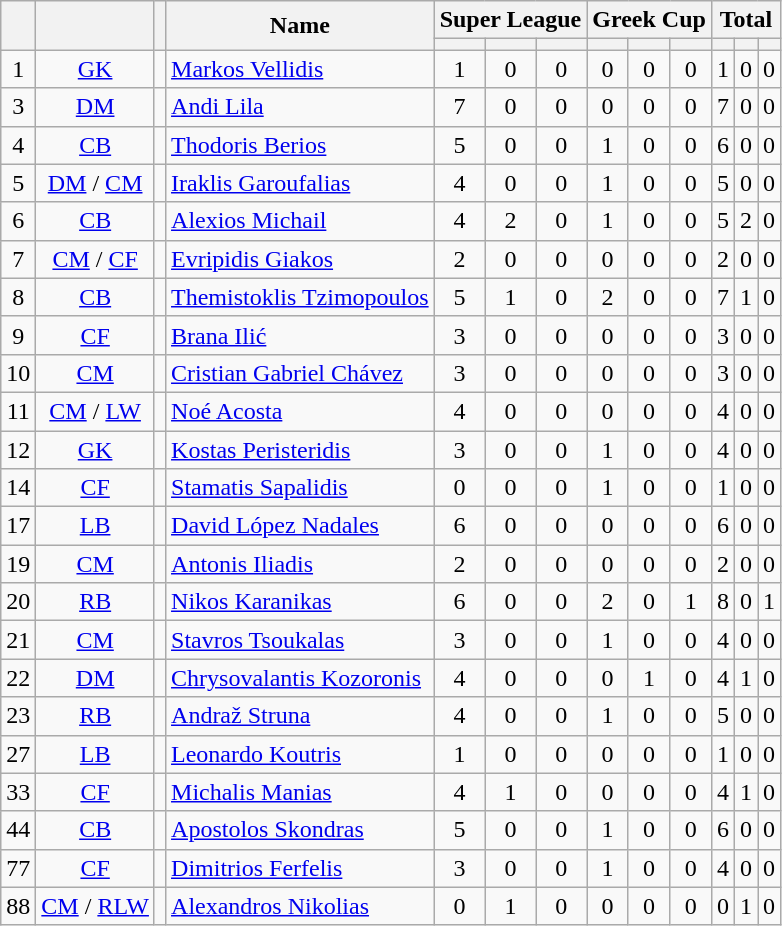<table class="wikitable sortable" style="text-align:center">
<tr>
<th rowspan="2"></th>
<th rowspan="2"></th>
<th rowspan="2"></th>
<th rowspan="2">Name</th>
<th colspan="3">Super League</th>
<th colspan="3">Greek Cup</th>
<th colspan="3">Total</th>
</tr>
<tr>
<th></th>
<th></th>
<th></th>
<th></th>
<th></th>
<th></th>
<th></th>
<th></th>
<th></th>
</tr>
<tr>
<td>1</td>
<td><a href='#'>GK</a></td>
<td></td>
<td align="left"><a href='#'>Markos Vellidis</a></td>
<td>1</td>
<td>0</td>
<td>0</td>
<td>0</td>
<td>0</td>
<td>0</td>
<td>1</td>
<td>0</td>
<td>0</td>
</tr>
<tr>
<td>3</td>
<td><a href='#'>DM</a></td>
<td></td>
<td align="left"><a href='#'>Andi Lila</a></td>
<td>7</td>
<td>0</td>
<td>0</td>
<td>0</td>
<td>0</td>
<td>0</td>
<td>7</td>
<td>0</td>
<td>0</td>
</tr>
<tr>
<td>4</td>
<td><a href='#'>CB</a></td>
<td></td>
<td align="left"><a href='#'>Thodoris Berios</a></td>
<td>5</td>
<td>0</td>
<td>0</td>
<td>1</td>
<td>0</td>
<td>0</td>
<td>6</td>
<td>0</td>
<td>0</td>
</tr>
<tr>
<td>5</td>
<td><a href='#'>DM</a> / <a href='#'>CM</a></td>
<td></td>
<td align="left"><a href='#'>Iraklis Garoufalias</a></td>
<td>4</td>
<td>0</td>
<td>0</td>
<td>1</td>
<td>0</td>
<td>0</td>
<td>5</td>
<td>0</td>
<td>0</td>
</tr>
<tr>
<td>6</td>
<td><a href='#'>CB</a></td>
<td></td>
<td align="left"><a href='#'>Alexios Michail</a></td>
<td>4</td>
<td>2</td>
<td>0</td>
<td>1</td>
<td>0</td>
<td>0</td>
<td>5</td>
<td>2</td>
<td>0</td>
</tr>
<tr>
<td>7</td>
<td><a href='#'>CM</a> / <a href='#'>CF</a></td>
<td></td>
<td align="left"><a href='#'>Evripidis Giakos</a></td>
<td>2</td>
<td>0</td>
<td>0</td>
<td>0</td>
<td>0</td>
<td>0</td>
<td>2</td>
<td>0</td>
<td>0</td>
</tr>
<tr>
<td>8</td>
<td><a href='#'>CB</a></td>
<td></td>
<td align="left"><a href='#'>Themistoklis Tzimopoulos</a></td>
<td>5</td>
<td>1</td>
<td>0</td>
<td>2</td>
<td>0</td>
<td>0</td>
<td>7</td>
<td>1</td>
<td>0</td>
</tr>
<tr>
<td>9</td>
<td><a href='#'>CF</a></td>
<td></td>
<td align="left"><a href='#'>Brana Ilić</a></td>
<td>3</td>
<td>0</td>
<td>0</td>
<td>0</td>
<td>0</td>
<td>0</td>
<td>3</td>
<td>0</td>
<td>0</td>
</tr>
<tr>
<td>10</td>
<td><a href='#'>CM</a></td>
<td></td>
<td align="left"><a href='#'>Cristian Gabriel Chávez</a></td>
<td>3</td>
<td>0</td>
<td>0</td>
<td>0</td>
<td>0</td>
<td>0</td>
<td>3</td>
<td>0</td>
<td>0</td>
</tr>
<tr>
<td>11</td>
<td><a href='#'>CM</a> / <a href='#'>LW</a></td>
<td></td>
<td align="left"><a href='#'>Noé Acosta</a></td>
<td>4</td>
<td>0</td>
<td>0</td>
<td>0</td>
<td>0</td>
<td>0</td>
<td>4</td>
<td>0</td>
<td>0</td>
</tr>
<tr>
<td>12</td>
<td><a href='#'>GK</a></td>
<td></td>
<td align="left"><a href='#'>Kostas Peristeridis</a></td>
<td>3</td>
<td>0</td>
<td>0</td>
<td>1</td>
<td>0</td>
<td>0</td>
<td>4</td>
<td>0</td>
<td>0</td>
</tr>
<tr>
<td>14</td>
<td><a href='#'>CF</a></td>
<td></td>
<td align="left"><a href='#'>Stamatis Sapalidis</a></td>
<td>0</td>
<td>0</td>
<td>0</td>
<td>1</td>
<td>0</td>
<td>0</td>
<td>1</td>
<td>0</td>
<td>0</td>
</tr>
<tr>
<td>17</td>
<td><a href='#'>LB</a></td>
<td></td>
<td align="left"><a href='#'>David López Nadales</a></td>
<td>6</td>
<td>0</td>
<td>0</td>
<td>0</td>
<td>0</td>
<td>0</td>
<td>6</td>
<td>0</td>
<td>0</td>
</tr>
<tr>
<td>19</td>
<td><a href='#'>CM</a></td>
<td></td>
<td align="left"><a href='#'>Antonis Iliadis</a></td>
<td>2</td>
<td>0</td>
<td>0</td>
<td>0</td>
<td>0</td>
<td>0</td>
<td>2</td>
<td>0</td>
<td>0</td>
</tr>
<tr>
<td>20</td>
<td><a href='#'>RB</a></td>
<td></td>
<td align="left"><a href='#'>Nikos Karanikas</a></td>
<td>6</td>
<td>0</td>
<td>0</td>
<td>2</td>
<td>0</td>
<td>1</td>
<td>8</td>
<td>0</td>
<td>1</td>
</tr>
<tr>
<td>21</td>
<td><a href='#'>CM</a></td>
<td></td>
<td align="left"><a href='#'>Stavros Tsoukalas</a></td>
<td>3</td>
<td>0</td>
<td>0</td>
<td>1</td>
<td>0</td>
<td>0</td>
<td>4</td>
<td>0</td>
<td>0</td>
</tr>
<tr>
<td>22</td>
<td><a href='#'>DM</a></td>
<td></td>
<td align="left"><a href='#'>Chrysovalantis Kozoronis</a></td>
<td>4</td>
<td>0</td>
<td>0</td>
<td>0</td>
<td>1</td>
<td>0</td>
<td>4</td>
<td>1</td>
<td>0</td>
</tr>
<tr>
<td>23</td>
<td><a href='#'>RB</a></td>
<td></td>
<td align="left"><a href='#'>Andraž Struna</a></td>
<td>4</td>
<td>0</td>
<td>0</td>
<td>1</td>
<td>0</td>
<td>0</td>
<td>5</td>
<td>0</td>
<td>0</td>
</tr>
<tr>
<td>27</td>
<td><a href='#'>LB</a></td>
<td></td>
<td align="left"><a href='#'>Leonardo Koutris</a></td>
<td>1</td>
<td>0</td>
<td>0</td>
<td>0</td>
<td>0</td>
<td>0</td>
<td>1</td>
<td>0</td>
<td>0</td>
</tr>
<tr>
<td>33</td>
<td><a href='#'>CF</a></td>
<td></td>
<td align="left"><a href='#'>Michalis Manias</a></td>
<td>4</td>
<td>1</td>
<td>0</td>
<td>0</td>
<td>0</td>
<td>0</td>
<td>4</td>
<td>1</td>
<td>0</td>
</tr>
<tr>
<td>44</td>
<td><a href='#'>CB</a></td>
<td></td>
<td align="left"><a href='#'>Apostolos Skondras</a></td>
<td>5</td>
<td>0</td>
<td>0</td>
<td>1</td>
<td>0</td>
<td>0</td>
<td>6</td>
<td>0</td>
<td>0</td>
</tr>
<tr>
<td>77</td>
<td><a href='#'>CF</a></td>
<td></td>
<td align="left"><a href='#'>Dimitrios Ferfelis</a></td>
<td>3</td>
<td>0</td>
<td>0</td>
<td>1</td>
<td>0</td>
<td>0</td>
<td>4</td>
<td>0</td>
<td>0</td>
</tr>
<tr>
<td>88</td>
<td><a href='#'>CM</a> / <a href='#'>RLW</a></td>
<td></td>
<td align="left"><a href='#'>Alexandros Nikolias</a></td>
<td>0</td>
<td>1</td>
<td>0</td>
<td>0</td>
<td>0</td>
<td>0</td>
<td>0</td>
<td>1</td>
<td>0</td>
</tr>
</table>
